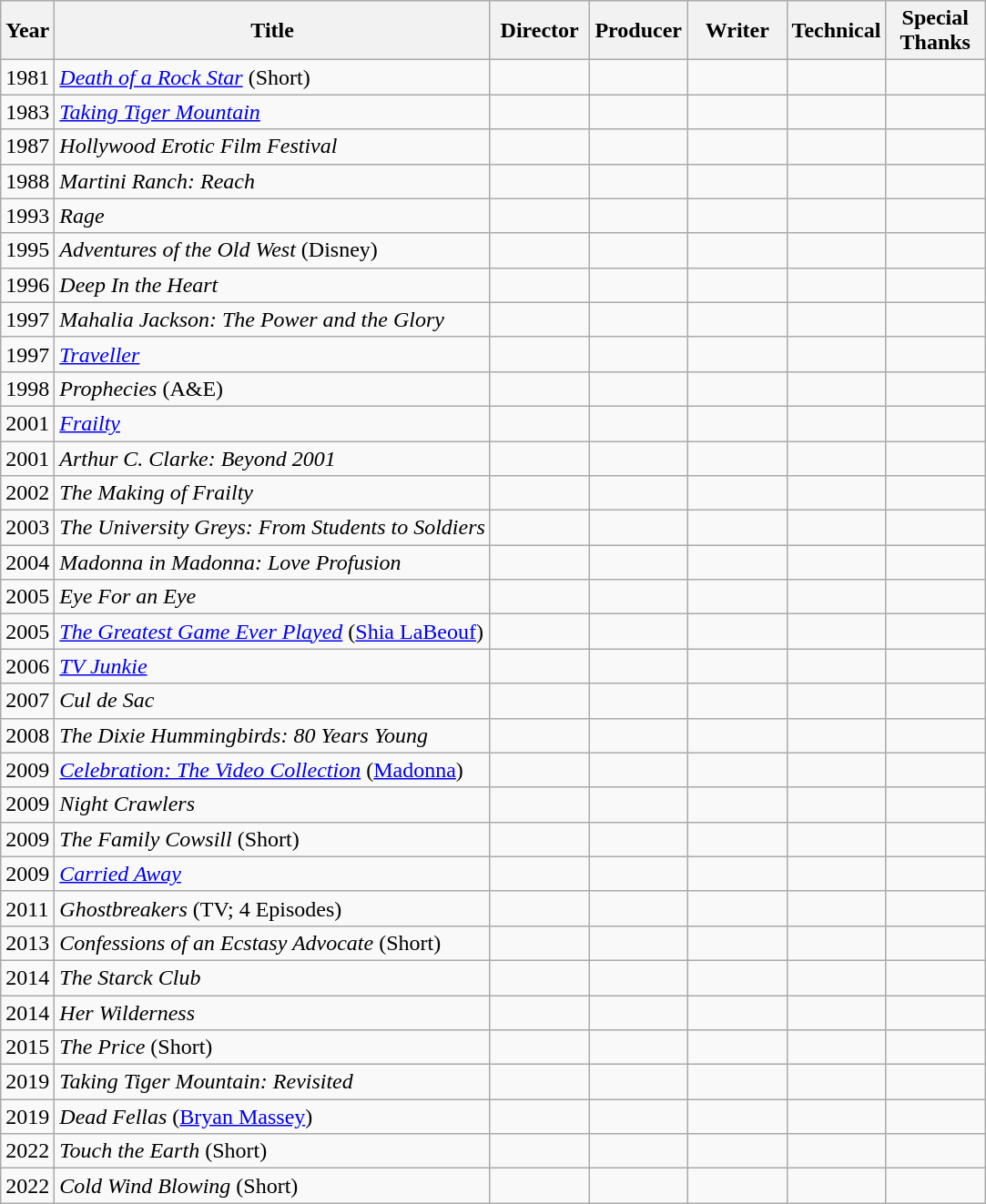<table class="wikitable">
<tr>
<th>Year</th>
<th>Title</th>
<th width=65>Director</th>
<th width=65>Producer</th>
<th width=65>Writer</th>
<th width=65>Technical</th>
<th width=65>Special Thanks</th>
</tr>
<tr>
<td>1981</td>
<td><em><a href='#'>Death of a Rock Star</a></em> (Short)</td>
<td></td>
<td></td>
<td></td>
<td></td>
<td></td>
</tr>
<tr>
<td>1983</td>
<td><em><a href='#'>Taking Tiger Mountain</a></em></td>
<td></td>
<td></td>
<td></td>
<td></td>
<td></td>
</tr>
<tr>
<td>1987</td>
<td><em>Hollywood Erotic Film Festival</em></td>
<td></td>
<td></td>
<td></td>
<td></td>
<td></td>
</tr>
<tr>
<td>1988</td>
<td><em>Martini Ranch: Reach</em></td>
<td></td>
<td></td>
<td></td>
<td></td>
<td></td>
</tr>
<tr>
<td>1993</td>
<td><em>Rage</em></td>
<td></td>
<td></td>
<td></td>
<td></td>
<td></td>
</tr>
<tr>
<td>1995</td>
<td><em>Adventures of the Old West</em> (Disney)</td>
<td></td>
<td></td>
<td></td>
<td></td>
<td></td>
</tr>
<tr>
<td>1996</td>
<td><em>Deep In the Heart</em></td>
<td></td>
<td></td>
<td></td>
<td></td>
<td></td>
</tr>
<tr>
<td>1997</td>
<td><em>Mahalia Jackson: The Power and the Glory</em></td>
<td></td>
<td></td>
<td></td>
<td></td>
<td></td>
</tr>
<tr>
<td>1997</td>
<td><em><a href='#'>Traveller</a></em></td>
<td></td>
<td></td>
<td></td>
<td></td>
<td></td>
</tr>
<tr>
<td>1998</td>
<td><em>Prophecies</em> (A&E)</td>
<td></td>
<td></td>
<td></td>
<td></td>
<td></td>
</tr>
<tr>
<td>2001</td>
<td><em><a href='#'>Frailty</a></em></td>
<td></td>
<td></td>
<td></td>
<td></td>
<td></td>
</tr>
<tr>
<td>2001</td>
<td><em>Arthur C. Clarke: Beyond 2001</em></td>
<td></td>
<td></td>
<td></td>
<td></td>
<td></td>
</tr>
<tr>
<td>2002</td>
<td><em>The Making of Frailty</em></td>
<td></td>
<td></td>
<td></td>
<td></td>
<td></td>
</tr>
<tr>
<td>2003</td>
<td><em>The University Greys: From Students to Soldiers</em></td>
<td></td>
<td></td>
<td></td>
<td></td>
<td></td>
</tr>
<tr>
<td>2004</td>
<td><em>Madonna in Madonna: Love Profusion</em></td>
<td></td>
<td></td>
<td></td>
<td></td>
<td></td>
</tr>
<tr>
<td>2005</td>
<td><em>Eye For an Eye</em></td>
<td></td>
<td></td>
<td></td>
<td></td>
<td></td>
</tr>
<tr>
<td>2005</td>
<td><em><a href='#'>The Greatest Game Ever Played</a></em> (<a href='#'>Shia LaBeouf</a>)</td>
<td></td>
<td></td>
<td></td>
<td></td>
<td></td>
</tr>
<tr>
<td>2006</td>
<td><em><a href='#'>TV Junkie</a></em></td>
<td></td>
<td></td>
<td></td>
<td></td>
<td></td>
</tr>
<tr>
<td>2007</td>
<td><em>Cul de Sac</em></td>
<td></td>
<td></td>
<td></td>
<td></td>
<td></td>
</tr>
<tr>
<td>2008</td>
<td><em>The Dixie Hummingbirds: 80 Years Young</em></td>
<td></td>
<td></td>
<td></td>
<td></td>
<td></td>
</tr>
<tr>
<td>2009</td>
<td><em><a href='#'>Celebration: The Video Collection</a></em> (<a href='#'>Madonna</a>)</td>
<td></td>
<td></td>
<td></td>
<td></td>
<td></td>
</tr>
<tr>
<td>2009</td>
<td><em>Night Crawlers</em></td>
<td></td>
<td></td>
<td></td>
<td></td>
<td></td>
</tr>
<tr>
<td>2009</td>
<td><em>The Family Cowsill</em> (Short)</td>
<td></td>
<td></td>
<td></td>
<td></td>
<td></td>
</tr>
<tr>
<td>2009</td>
<td><em><a href='#'>Carried Away</a></em></td>
<td></td>
<td></td>
<td></td>
<td></td>
<td></td>
</tr>
<tr>
<td>2011</td>
<td><em>Ghostbreakers</em> (TV; 4 Episodes)</td>
<td></td>
<td></td>
<td></td>
<td></td>
<td></td>
</tr>
<tr>
<td>2013</td>
<td><em>Confessions of an Ecstasy Advocate</em> (Short)</td>
<td></td>
<td></td>
<td></td>
<td></td>
<td></td>
</tr>
<tr>
<td>2014</td>
<td><em>The Starck Club</em></td>
<td></td>
<td></td>
<td></td>
<td></td>
<td></td>
</tr>
<tr>
<td>2014</td>
<td><em>Her Wilderness</em></td>
<td></td>
<td></td>
<td></td>
<td></td>
<td></td>
</tr>
<tr>
<td>2015</td>
<td><em>The Price</em> (Short)</td>
<td></td>
<td></td>
<td></td>
<td></td>
<td></td>
</tr>
<tr>
<td>2019</td>
<td><em>Taking Tiger Mountain: Revisited</em></td>
<td></td>
<td></td>
<td></td>
<td></td>
<td></td>
</tr>
<tr>
<td>2019</td>
<td><em>Dead Fellas</em> (<a href='#'>Bryan Massey</a>)</td>
<td></td>
<td></td>
<td></td>
<td></td>
<td></td>
</tr>
<tr>
<td>2022</td>
<td><em>Touch the Earth</em> (Short)</td>
<td></td>
<td></td>
<td></td>
<td></td>
<td></td>
</tr>
<tr>
<td>2022</td>
<td><em>Cold Wind Blowing</em> (Short)</td>
<td></td>
<td></td>
<td></td>
<td></td>
<td></td>
</tr>
</table>
